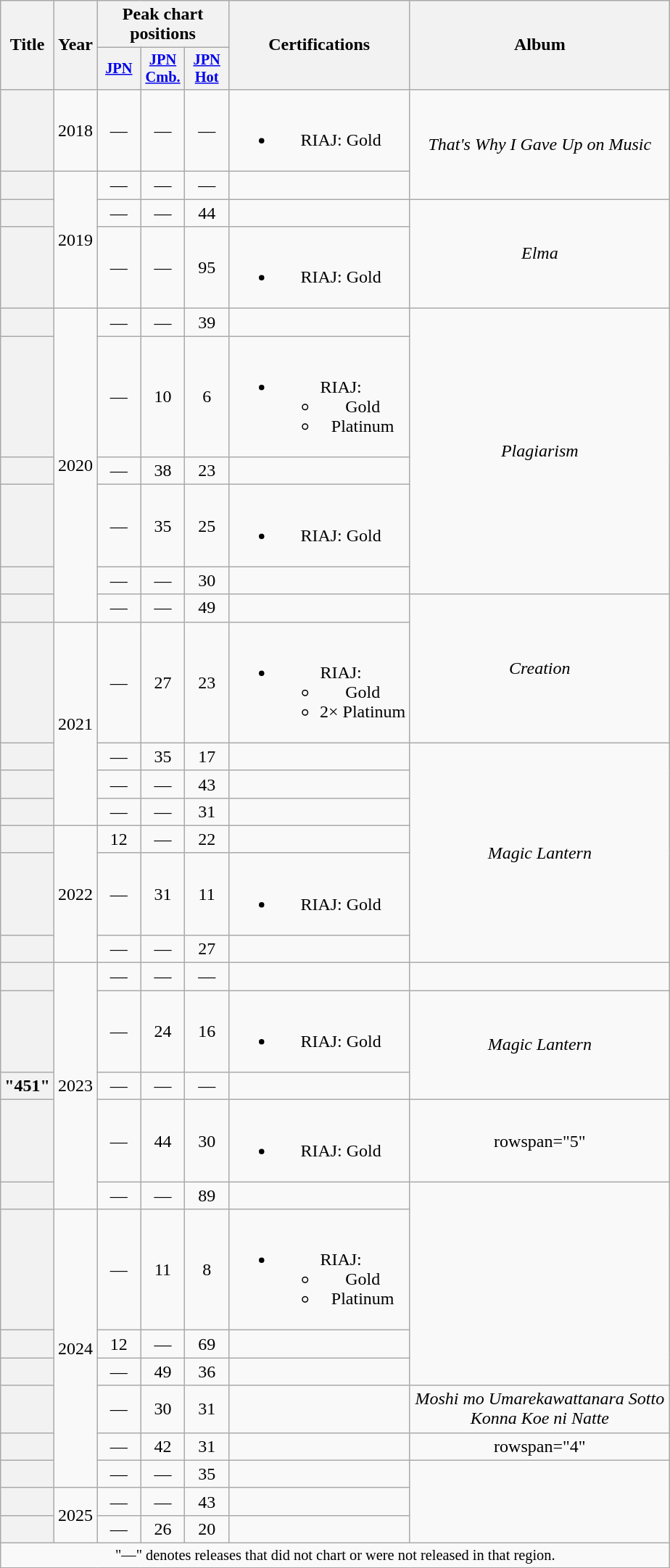<table class="wikitable plainrowheaders" style="text-align:center">
<tr>
<th scope="col" rowspan="2">Title</th>
<th scope="col" rowspan="2">Year</th>
<th scope="col" colspan="3">Peak chart positions</th>
<th scope="col" rowspan="2">Certifications</th>
<th scope="col" rowspan="2" style="width:14.5em">Album</th>
</tr>
<tr>
<th scope="col" style="width:2.5em;font-size:85%"><a href='#'>JPN</a><br></th>
<th scope="col" style="width:2.5em;font-size:85%"><a href='#'>JPN<br>Cmb.</a><br></th>
<th scope="col" style="width:2.5em;font-size:85%"><a href='#'>JPN<br>Hot</a><br></th>
</tr>
<tr>
<th scope="row"></th>
<td>2018</td>
<td>—</td>
<td>—</td>
<td>—</td>
<td><br><ul><li>RIAJ: Gold </li></ul></td>
<td rowspan="2"><em>That's Why I Gave Up on Music</em></td>
</tr>
<tr>
<th scope="row"></th>
<td rowspan="3">2019</td>
<td>—</td>
<td>—</td>
<td>—</td>
<td></td>
</tr>
<tr>
<th scope="row"></th>
<td>—</td>
<td>—</td>
<td>44</td>
<td></td>
<td rowspan="2"><em>Elma</em></td>
</tr>
<tr>
<th scope="row"></th>
<td>—</td>
<td>—</td>
<td>95</td>
<td><br><ul><li>RIAJ: Gold </li></ul></td>
</tr>
<tr>
<th scope="row"></th>
<td rowspan="6">2020</td>
<td>—</td>
<td>—</td>
<td>39</td>
<td></td>
<td rowspan="5"><em>Plagiarism</em></td>
</tr>
<tr>
<th scope="row"></th>
<td>—</td>
<td>10</td>
<td>6</td>
<td><br><ul><li>RIAJ:<ul><li>Gold </li><li>Platinum </li></ul></li></ul></td>
</tr>
<tr>
<th scope="row"></th>
<td>—</td>
<td>38</td>
<td>23</td>
<td></td>
</tr>
<tr>
<th scope="row"></th>
<td>—</td>
<td>35</td>
<td>25</td>
<td><br><ul><li>RIAJ: Gold </li></ul></td>
</tr>
<tr>
<th scope="row"></th>
<td>—</td>
<td>—</td>
<td>30</td>
<td></td>
</tr>
<tr>
<th scope="row"></th>
<td>—</td>
<td>—</td>
<td>49</td>
<td></td>
<td rowspan="2"><em>Creation</em></td>
</tr>
<tr>
<th scope="row"></th>
<td rowspan="4">2021</td>
<td>—</td>
<td>27</td>
<td>23</td>
<td><br><ul><li>RIAJ:<ul><li>Gold </li><li>2× Platinum </li></ul></li></ul></td>
</tr>
<tr>
<th scope="row"></th>
<td>—</td>
<td>35</td>
<td>17</td>
<td></td>
<td rowspan="6"><em>Magic Lantern</em></td>
</tr>
<tr>
<th scope="row"></th>
<td>—</td>
<td>—</td>
<td>43</td>
<td></td>
</tr>
<tr>
<th scope="row"></th>
<td>—</td>
<td>—</td>
<td>31</td>
<td></td>
</tr>
<tr>
<th scope="row"></th>
<td rowspan="3">2022</td>
<td>12</td>
<td>—</td>
<td>22</td>
<td></td>
</tr>
<tr>
<th scope="row"></th>
<td>—</td>
<td>31</td>
<td>11</td>
<td><br><ul><li>RIAJ: Gold </li></ul></td>
</tr>
<tr>
<th scope="row"></th>
<td>—</td>
<td>—</td>
<td>27</td>
<td></td>
</tr>
<tr>
<th scope="row"></th>
<td rowspan="5">2023</td>
<td>—</td>
<td>—</td>
<td>—</td>
<td></td>
<td></td>
</tr>
<tr>
<th scope="row"></th>
<td>—</td>
<td>24</td>
<td>16</td>
<td><br><ul><li>RIAJ: Gold </li></ul></td>
<td rowspan="2"><em>Magic Lantern</em></td>
</tr>
<tr>
<th scope="row">"451"</th>
<td>—</td>
<td>—</td>
<td>—</td>
<td></td>
</tr>
<tr>
<th scope="row"></th>
<td>—</td>
<td>44</td>
<td>30</td>
<td><br><ul><li>RIAJ: Gold </li></ul></td>
<td>rowspan="5" </td>
</tr>
<tr>
<th scope="row"></th>
<td>—</td>
<td>—</td>
<td>89</td>
<td></td>
</tr>
<tr>
<th scope="row"></th>
<td rowspan="6">2024</td>
<td>—</td>
<td>11</td>
<td>8</td>
<td><br><ul><li>RIAJ:<ul><li>Gold </li><li>Platinum </li></ul></li></ul></td>
</tr>
<tr>
<th scope="row"></th>
<td>12</td>
<td>—</td>
<td>69</td>
<td></td>
</tr>
<tr>
<th scope="row"></th>
<td>—</td>
<td>49</td>
<td>36</td>
<td></td>
</tr>
<tr>
<th scope="row"></th>
<td>—</td>
<td>30</td>
<td>31</td>
<td></td>
<td><em>Moshi mo Umarekawattanara Sotto Konna Koe ni Natte</em></td>
</tr>
<tr>
<th scope="row"></th>
<td>—</td>
<td>42</td>
<td>31</td>
<td></td>
<td>rowspan="4" </td>
</tr>
<tr>
<th scope="row"></th>
<td>—</td>
<td>—</td>
<td>35</td>
<td></td>
</tr>
<tr>
<th scope="row"></th>
<td rowspan="2">2025</td>
<td>—</td>
<td>—</td>
<td>43</td>
<td></td>
</tr>
<tr>
<th scope="row"></th>
<td>—</td>
<td>26</td>
<td>20</td>
<td></td>
</tr>
<tr>
<td colspan="7" style="font-size:85%">"—" denotes releases that did not chart or were not released in that region.</td>
</tr>
</table>
